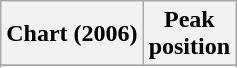<table class="wikitable sortable plainrowheaders" style="text-align:center">
<tr>
<th scope="col">Chart (2006)</th>
<th scope="col">Peak<br>position</th>
</tr>
<tr>
</tr>
<tr>
</tr>
<tr>
</tr>
</table>
